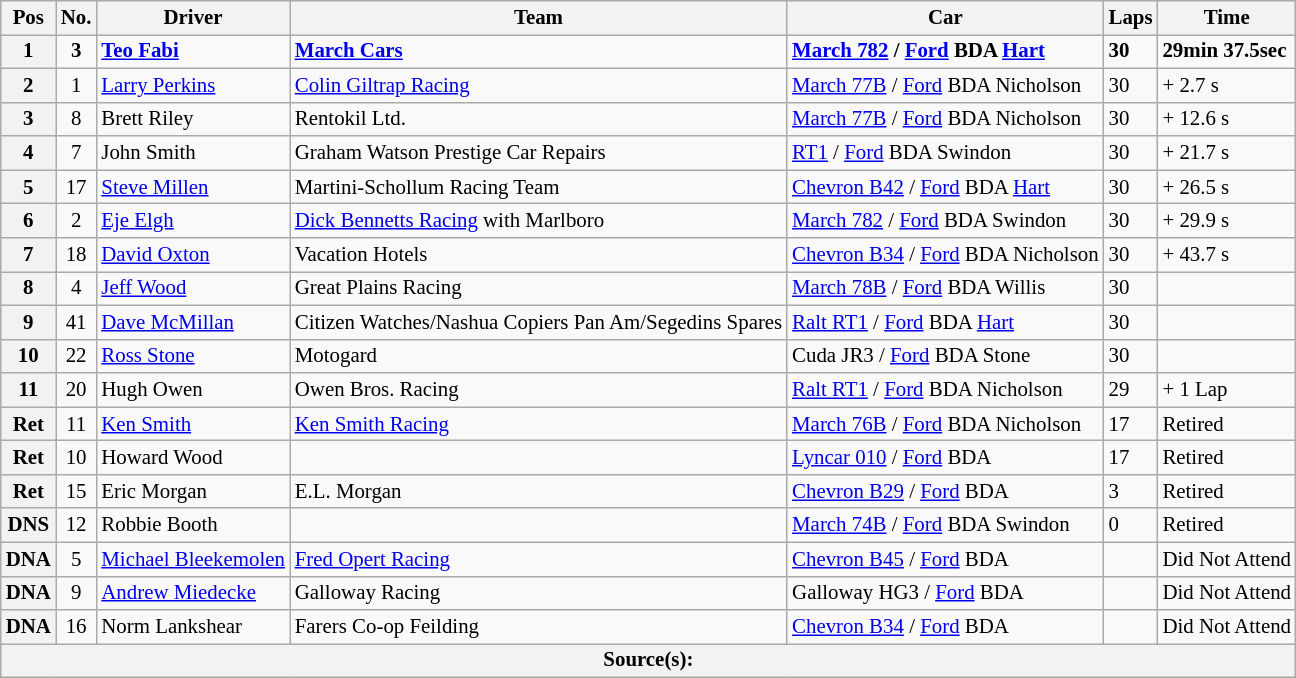<table class="wikitable" style="font-size: 87%;">
<tr>
<th>Pos</th>
<th>No.</th>
<th>Driver</th>
<th>Team</th>
<th>Car</th>
<th>Laps</th>
<th>Time</th>
</tr>
<tr>
<th>1</th>
<td align="center"><strong>3</strong></td>
<td><strong> <a href='#'>Teo Fabi</a></strong></td>
<td><strong><a href='#'>March Cars</a></strong></td>
<td><strong><a href='#'>March 782</a> / <a href='#'>Ford</a> BDA <a href='#'>Hart</a></strong></td>
<td><strong>30</strong></td>
<td><strong>29min 37.5sec</strong></td>
</tr>
<tr>
<th>2</th>
<td align="center">1</td>
<td> <a href='#'>Larry Perkins</a></td>
<td><a href='#'>Colin Giltrap Racing</a></td>
<td><a href='#'>March 77B</a> / <a href='#'>Ford</a> BDA Nicholson</td>
<td>30</td>
<td>+ 2.7 s</td>
</tr>
<tr>
<th>3</th>
<td align="center">8</td>
<td> Brett Riley</td>
<td>Rentokil Ltd.</td>
<td><a href='#'>March 77B</a> / <a href='#'>Ford</a> BDA Nicholson</td>
<td>30</td>
<td>+ 12.6 s</td>
</tr>
<tr>
<th>4</th>
<td align="center">7</td>
<td> John Smith</td>
<td>Graham Watson Prestige Car Repairs</td>
<td><a href='#'>RT1</a> / <a href='#'>Ford</a> BDA Swindon</td>
<td>30</td>
<td>+ 21.7 s</td>
</tr>
<tr>
<th>5</th>
<td align="center">17</td>
<td> <a href='#'>Steve Millen</a></td>
<td>Martini-Schollum Racing Team</td>
<td><a href='#'>Chevron B42</a> / <a href='#'>Ford</a> BDA <a href='#'>Hart</a></td>
<td>30</td>
<td>+ 26.5 s</td>
</tr>
<tr>
<th>6</th>
<td align="center">2</td>
<td> <a href='#'>Eje Elgh</a></td>
<td><a href='#'>Dick Bennetts Racing</a> with Marlboro</td>
<td><a href='#'>March 782</a> / <a href='#'>Ford</a> BDA Swindon</td>
<td>30</td>
<td>+ 29.9 s</td>
</tr>
<tr>
<th>7</th>
<td align="center">18</td>
<td> <a href='#'>David Oxton</a></td>
<td>Vacation Hotels</td>
<td><a href='#'>Chevron B34</a> / <a href='#'>Ford</a> BDA Nicholson</td>
<td>30</td>
<td>+ 43.7 s</td>
</tr>
<tr>
<th>8</th>
<td align="center">4</td>
<td> <a href='#'>Jeff Wood</a></td>
<td>Great Plains Racing</td>
<td><a href='#'>March 78B</a> / <a href='#'>Ford</a> BDA Willis</td>
<td>30</td>
<td></td>
</tr>
<tr>
<th>9</th>
<td align="center">41</td>
<td> <a href='#'>Dave McMillan</a></td>
<td>Citizen Watches/Nashua Copiers Pan Am/Segedins Spares</td>
<td><a href='#'>Ralt RT1</a> / <a href='#'>Ford</a> BDA <a href='#'>Hart</a></td>
<td>30</td>
<td></td>
</tr>
<tr>
<th>10</th>
<td align="center">22</td>
<td> <a href='#'>Ross Stone</a></td>
<td>Motogard</td>
<td>Cuda JR3 / <a href='#'>Ford</a> BDA Stone</td>
<td>30</td>
<td></td>
</tr>
<tr>
<th>11</th>
<td align="center">20</td>
<td> Hugh Owen</td>
<td>Owen Bros. Racing</td>
<td><a href='#'>Ralt RT1</a> / <a href='#'>Ford</a> BDA Nicholson</td>
<td>29</td>
<td>+ 1 Lap</td>
</tr>
<tr>
<th>Ret</th>
<td align="center">11</td>
<td> <a href='#'>Ken Smith</a></td>
<td><a href='#'>Ken Smith Racing</a></td>
<td><a href='#'>March 76B</a> / <a href='#'>Ford</a> BDA Nicholson</td>
<td>17</td>
<td>Retired</td>
</tr>
<tr>
<th>Ret</th>
<td align="center">10</td>
<td> Howard Wood</td>
<td></td>
<td><a href='#'>Lyncar 010</a> / <a href='#'>Ford</a> BDA</td>
<td>17</td>
<td>Retired</td>
</tr>
<tr>
<th>Ret</th>
<td align="center">15</td>
<td> Eric Morgan</td>
<td>E.L. Morgan</td>
<td><a href='#'>Chevron B29</a> / <a href='#'>Ford</a> BDA</td>
<td>3</td>
<td>Retired</td>
</tr>
<tr>
<th>DNS</th>
<td align="center">12</td>
<td> Robbie Booth</td>
<td></td>
<td><a href='#'>March 74B</a> / <a href='#'>Ford</a> BDA Swindon</td>
<td>0</td>
<td>Retired</td>
</tr>
<tr>
<th>DNA</th>
<td align="center">5</td>
<td> <a href='#'>Michael Bleekemolen</a></td>
<td><a href='#'>Fred Opert Racing</a></td>
<td><a href='#'>Chevron B45</a> / <a href='#'>Ford</a> BDA</td>
<td></td>
<td>Did Not Attend</td>
</tr>
<tr>
<th>DNA</th>
<td align="center">9</td>
<td> <a href='#'>Andrew Miedecke</a></td>
<td>Galloway Racing</td>
<td>Galloway HG3 / <a href='#'>Ford</a> BDA</td>
<td></td>
<td>Did Not Attend</td>
</tr>
<tr>
<th>DNA</th>
<td align="center">16</td>
<td> Norm Lankshear</td>
<td>Farers Co-op Feilding</td>
<td><a href='#'>Chevron B34</a> / <a href='#'>Ford</a> BDA</td>
<td></td>
<td>Did Not Attend</td>
</tr>
<tr>
<th colspan=7>Source(s): </th>
</tr>
</table>
